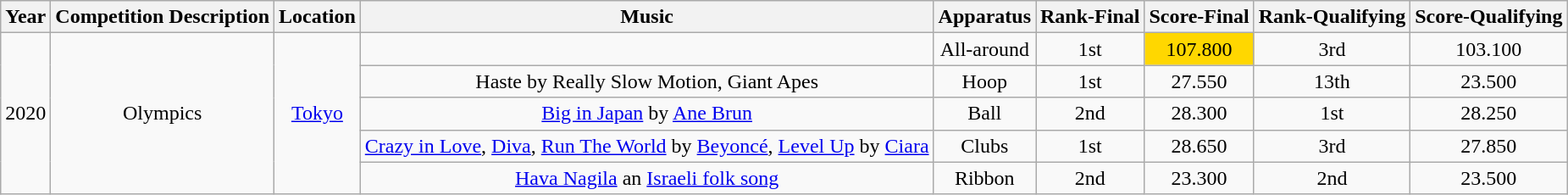<table class="wikitable" style="text-align:center">
<tr>
<th>Year</th>
<th>Competition Description</th>
<th>Location</th>
<th>Music</th>
<th>Apparatus</th>
<th>Rank-Final</th>
<th>Score-Final</th>
<th>Rank-Qualifying</th>
<th>Score-Qualifying</th>
</tr>
<tr>
<td rowspan="5">2020</td>
<td rowspan="5">Olympics</td>
<td rowspan="5"><a href='#'>Tokyo</a></td>
<td></td>
<td>All-around</td>
<td>1st </td>
<td style="background:gold;">107.800</td>
<td>3rd</td>
<td>103.100</td>
</tr>
<tr>
<td>Haste by Really Slow Motion, Giant Apes</td>
<td>Hoop</td>
<td>1st</td>
<td>27.550</td>
<td>13th</td>
<td>23.500</td>
</tr>
<tr>
<td><a href='#'>Big in Japan</a> by <a href='#'>Ane Brun</a></td>
<td>Ball</td>
<td>2nd</td>
<td>28.300</td>
<td>1st</td>
<td>28.250</td>
</tr>
<tr>
<td><a href='#'>Crazy in Love</a>, <a href='#'>Diva</a>, <a href='#'>Run The World</a> by <a href='#'>Beyoncé</a>, <a href='#'>Level Up</a> by <a href='#'>Ciara</a></td>
<td>Clubs</td>
<td>1st</td>
<td>28.650</td>
<td>3rd</td>
<td>27.850</td>
</tr>
<tr>
<td><a href='#'>Hava Nagila</a> an <a href='#'>Israeli folk song</a></td>
<td>Ribbon</td>
<td>2nd</td>
<td>23.300</td>
<td>2nd</td>
<td>23.500</td>
</tr>
</table>
